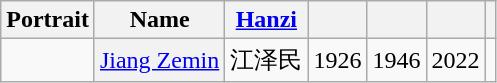<table class="wikitable unsortable" style=text-align:center>
<tr>
<th scope="col">Portrait</th>
<th scope="col">Name</th>
<th scope="col"><a href='#'>Hanzi</a></th>
<th scope="col"></th>
<th scope="col"></th>
<th scope="col"></th>
<th scope=col class="unsortable"></th>
</tr>
<tr>
<td></td>
<th align="center" scope="row" style="font-weight:normal;"><a href='#'>Jiang Zemin</a></th>
<td data-sort-value="4">江泽民</td>
<td>1926</td>
<td>1946</td>
<td>2022</td>
<td></td>
</tr>
</table>
